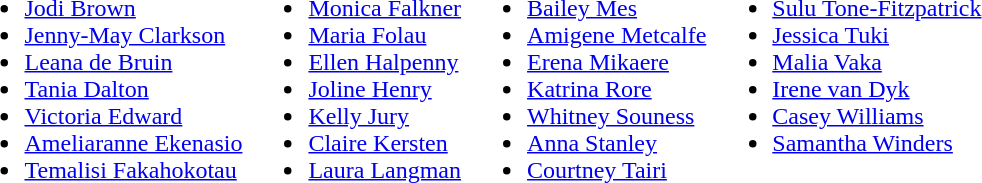<table>
<tr style="vertical-align:top">
<td><br><ul><li><a href='#'>Jodi Brown</a></li><li><a href='#'>Jenny-May Clarkson</a></li><li><a href='#'>Leana de Bruin</a></li><li><a href='#'>Tania Dalton</a></li><li><a href='#'>Victoria Edward</a></li><li><a href='#'>Ameliaranne Ekenasio</a></li><li><a href='#'>Temalisi Fakahokotau</a></li></ul></td>
<td><br><ul><li><a href='#'>Monica Falkner</a></li><li><a href='#'>Maria Folau</a></li><li><a href='#'>Ellen Halpenny</a></li><li><a href='#'>Joline Henry</a></li><li><a href='#'>Kelly Jury</a></li><li><a href='#'>Claire Kersten</a></li><li><a href='#'>Laura Langman</a></li></ul></td>
<td><br><ul><li><a href='#'>Bailey Mes</a></li><li><a href='#'>Amigene Metcalfe</a></li><li><a href='#'>Erena Mikaere</a></li><li><a href='#'>Katrina Rore</a></li><li><a href='#'>Whitney Souness</a></li><li><a href='#'>Anna Stanley</a></li><li><a href='#'>Courtney Tairi</a></li></ul></td>
<td><br><ul><li><a href='#'>Sulu Tone-Fitzpatrick</a></li><li><a href='#'>Jessica Tuki</a></li><li><a href='#'>Malia Vaka</a></li><li><a href='#'>Irene van Dyk</a></li><li><a href='#'>Casey Williams</a></li><li><a href='#'>Samantha Winders</a></li></ul></td>
</tr>
</table>
